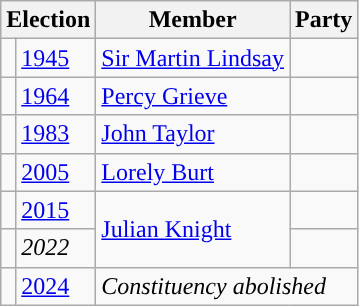<table class="wikitable">
<tr>
<th colspan="2">Election</th>
<th>Member</th>
<th>Party</th>
</tr>
<tr>
<td style="color:inherit;background-color: "></td>
<td><a href='#'>1945</a></td>
<td><a href='#'>Sir Martin Lindsay</a></td>
<td></td>
</tr>
<tr>
<td style="color:inherit;background-color: "></td>
<td><a href='#'>1964</a></td>
<td><a href='#'>Percy Grieve</a></td>
<td></td>
</tr>
<tr>
<td style="color:inherit;background-color: "></td>
<td><a href='#'>1983</a></td>
<td><a href='#'>John Taylor</a></td>
<td></td>
</tr>
<tr>
<td style="color:inherit;background-color: "></td>
<td><a href='#'>2005</a></td>
<td><a href='#'>Lorely Burt</a></td>
<td></td>
</tr>
<tr>
<td style="color:inherit;background-color: "></td>
<td><a href='#'>2015</a></td>
<td rowspan="2"><a href='#'>Julian Knight</a></td>
<td></td>
</tr>
<tr>
<td style="color:inherit;background-color: "></td>
<td><em>2022</em></td>
<td></td>
</tr>
<tr>
<td></td>
<td><a href='#'>2024</a></td>
<td colspan="2"><em>Constituency abolished</em></td>
</tr>
</table>
